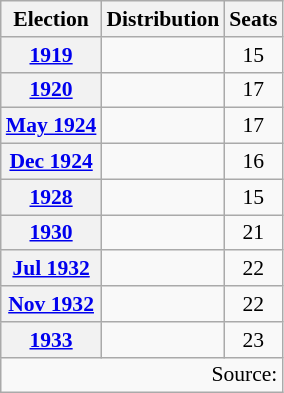<table class=wikitable style="font-size:90%; text-align:center">
<tr>
<th>Election</th>
<th>Distribution</th>
<th>Seats</th>
</tr>
<tr>
<th><a href='#'>1919</a></th>
<td align=left>              </td>
<td>15</td>
</tr>
<tr>
<th><a href='#'>1920</a></th>
<td align=left>                </td>
<td>17</td>
</tr>
<tr>
<th><a href='#'>May 1924</a></th>
<td align=left>                </td>
<td>17</td>
</tr>
<tr>
<th><a href='#'>Dec 1924</a></th>
<td align=left>               </td>
<td>16</td>
</tr>
<tr>
<th><a href='#'>1928</a></th>
<td align=left>              </td>
<td>15</td>
</tr>
<tr>
<th><a href='#'>1930</a></th>
<td align=left>                    </td>
<td>21</td>
</tr>
<tr>
<th><a href='#'>Jul 1932</a></th>
<td align=left>                     </td>
<td>22</td>
</tr>
<tr>
<th><a href='#'>Nov 1932</a></th>
<td align=left>                     </td>
<td>22</td>
</tr>
<tr>
<th><a href='#'>1933</a></th>
<td align=left>                      </td>
<td>23</td>
</tr>
<tr>
<td colspan=3 align=right>Source: </td>
</tr>
</table>
